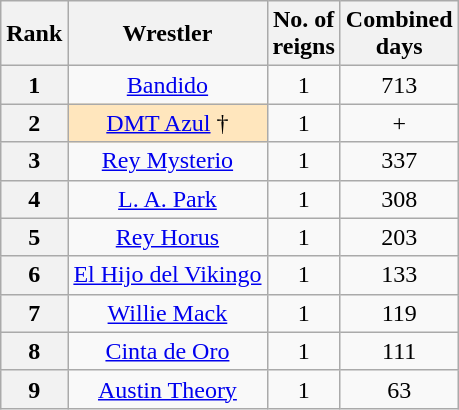<table class="wikitable sortable" style="text-align: center">
<tr>
<th>Rank</th>
<th>Wrestler</th>
<th>No. of<br>reigns</th>
<th>Combined<br>days</th>
</tr>
<tr>
<th>1</th>
<td><a href='#'>Bandido</a></td>
<td>1</td>
<td>713</td>
</tr>
<tr>
<th>2</th>
<td style="background:#ffe6bd;"><a href='#'>DMT Azul</a> †</td>
<td>1</td>
<td>+</td>
</tr>
<tr>
<th>3</th>
<td><a href='#'>Rey Mysterio</a></td>
<td>1</td>
<td>337</td>
</tr>
<tr>
<th>4</th>
<td><a href='#'>L. A. Park</a></td>
<td>1</td>
<td>308</td>
</tr>
<tr>
<th>5</th>
<td><a href='#'>Rey Horus</a></td>
<td>1</td>
<td>203</td>
</tr>
<tr>
<th>6</th>
<td><a href='#'>El Hijo del Vikingo</a></td>
<td>1</td>
<td>133</td>
</tr>
<tr>
<th>7</th>
<td><a href='#'>Willie Mack</a></td>
<td>1</td>
<td>119</td>
</tr>
<tr>
<th>8</th>
<td><a href='#'>Cinta de Oro</a></td>
<td>1</td>
<td>111</td>
</tr>
<tr>
<th>9</th>
<td><a href='#'>Austin Theory</a></td>
<td>1</td>
<td>63</td>
</tr>
</table>
